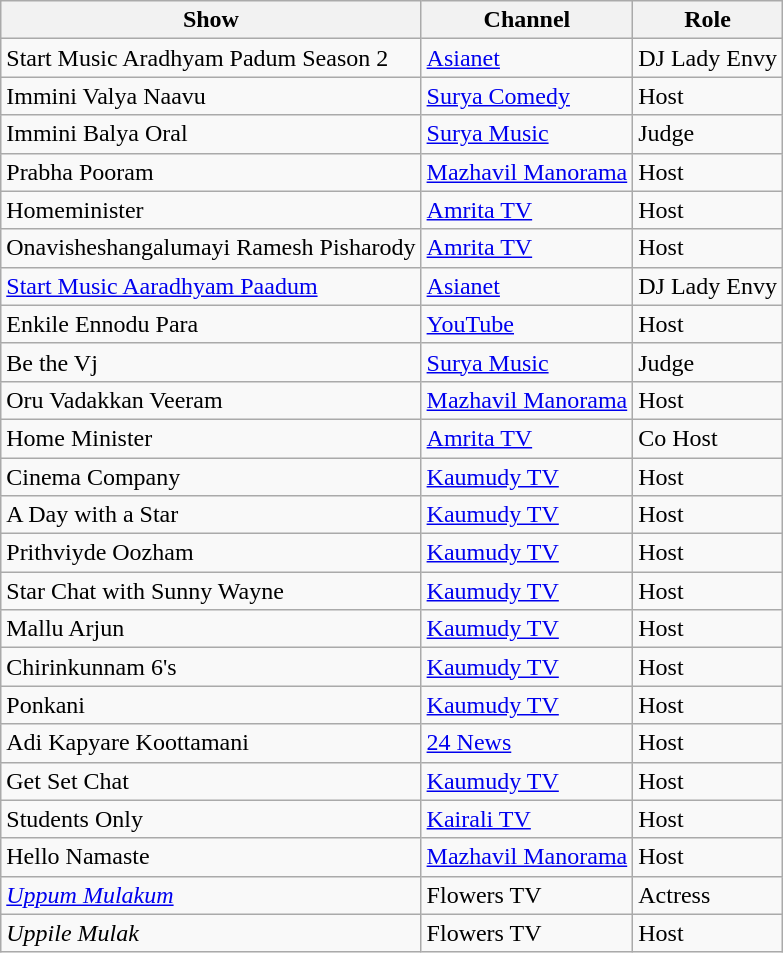<table class="wikitable">
<tr>
<th>Show</th>
<th>Channel</th>
<th>Role</th>
</tr>
<tr>
<td>Start Music Aradhyam Padum Season 2</td>
<td><a href='#'>Asianet</a></td>
<td>DJ Lady Envy</td>
</tr>
<tr>
<td>Immini Valya Naavu</td>
<td><a href='#'>Surya Comedy</a></td>
<td>Host</td>
</tr>
<tr>
<td>Immini Balya Oral</td>
<td><a href='#'>Surya Music</a></td>
<td>Judge</td>
</tr>
<tr>
<td>Prabha Pooram</td>
<td><a href='#'>Mazhavil Manorama</a></td>
<td>Host</td>
</tr>
<tr>
<td>Homeminister</td>
<td><a href='#'>Amrita TV</a></td>
<td>Host</td>
</tr>
<tr>
<td>Onavisheshangalumayi Ramesh Pisharody</td>
<td><a href='#'>Amrita TV</a></td>
<td>Host</td>
</tr>
<tr>
<td><a href='#'>Start Music Aaradhyam Paadum</a></td>
<td><a href='#'>Asianet</a></td>
<td>DJ Lady Envy</td>
</tr>
<tr>
<td>Enkile Ennodu Para</td>
<td><a href='#'>YouTube</a></td>
<td>Host</td>
</tr>
<tr>
<td>Be the Vj</td>
<td><a href='#'>Surya Music</a></td>
<td>Judge</td>
</tr>
<tr>
<td>Oru Vadakkan Veeram</td>
<td><a href='#'>Mazhavil Manorama</a></td>
<td>Host</td>
</tr>
<tr>
<td>Home Minister</td>
<td><a href='#'>Amrita TV</a></td>
<td>Co Host</td>
</tr>
<tr>
<td>Cinema Company</td>
<td><a href='#'>Kaumudy TV</a></td>
<td>Host</td>
</tr>
<tr>
<td>A Day with a Star</td>
<td><a href='#'>Kaumudy TV</a></td>
<td>Host</td>
</tr>
<tr>
<td>Prithviyde Oozham</td>
<td><a href='#'>Kaumudy TV</a></td>
<td>Host</td>
</tr>
<tr>
<td>Star Chat with Sunny Wayne</td>
<td><a href='#'>Kaumudy TV</a></td>
<td>Host</td>
</tr>
<tr>
<td>Mallu Arjun</td>
<td><a href='#'>Kaumudy TV</a></td>
<td>Host</td>
</tr>
<tr>
<td>Chirinkunnam 6's</td>
<td><a href='#'>Kaumudy TV</a></td>
<td>Host</td>
</tr>
<tr>
<td>Ponkani</td>
<td><a href='#'>Kaumudy TV</a></td>
<td>Host</td>
</tr>
<tr>
<td>Adi Kapyare Koottamani</td>
<td><a href='#'>24 News</a></td>
<td>Host</td>
</tr>
<tr>
<td>Get Set Chat</td>
<td><a href='#'>Kaumudy TV</a></td>
<td>Host</td>
</tr>
<tr>
<td>Students Only</td>
<td><a href='#'>Kairali TV</a></td>
<td>Host</td>
</tr>
<tr>
<td>Hello Namaste</td>
<td><a href='#'>Mazhavil Manorama</a></td>
<td>Host</td>
</tr>
<tr>
<td><em><a href='#'>Uppum Mulakum</a></em></td>
<td>Flowers TV</td>
<td>Actress</td>
</tr>
<tr>
<td><em>Uppile Mulak</em></td>
<td>Flowers TV</td>
<td>Host</td>
</tr>
</table>
